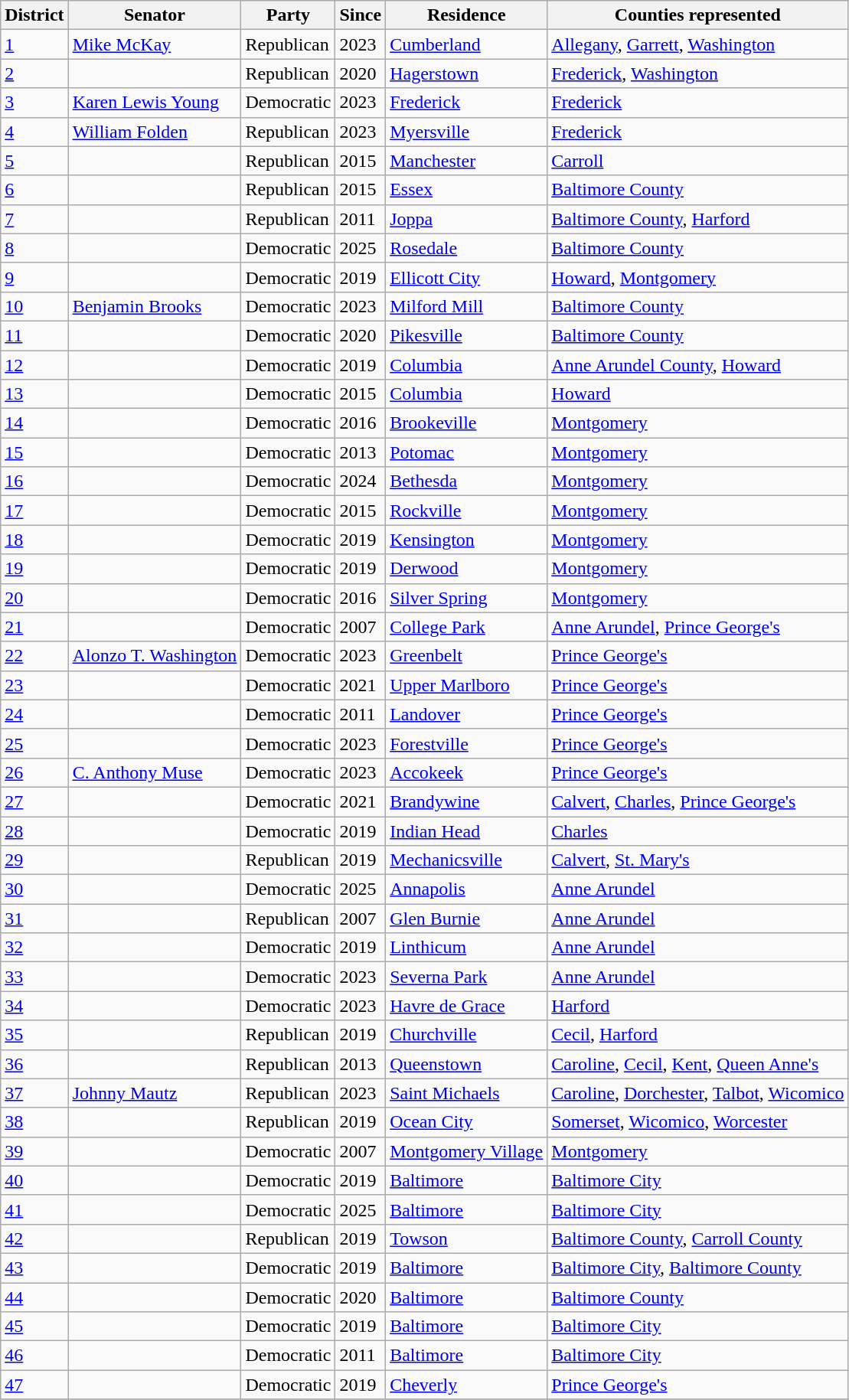<table class= "sortable wikitable">
<tr>
<th>District</th>
<th>Senator</th>
<th>Party</th>
<th>Since</th>
<th>Residence</th>
<th>Counties represented</th>
</tr>
<tr>
<td><a href='#'>1</a></td>
<td><a href='#'>Mike McKay</a></td>
<td>Republican</td>
<td>2023</td>
<td><a href='#'>Cumberland</a></td>
<td><a href='#'>Allegany</a>, <a href='#'>Garrett</a>, <a href='#'>Washington</a></td>
</tr>
<tr>
<td><a href='#'>2</a></td>
<td></td>
<td>Republican</td>
<td>2020</td>
<td><a href='#'>Hagerstown</a></td>
<td><a href='#'>Frederick</a>, <a href='#'>Washington</a></td>
</tr>
<tr>
<td><a href='#'>3</a></td>
<td><a href='#'>Karen Lewis Young</a></td>
<td>Democratic</td>
<td>2023</td>
<td><a href='#'>Frederick</a></td>
<td><a href='#'>Frederick</a></td>
</tr>
<tr>
<td><a href='#'>4</a></td>
<td><a href='#'>William Folden</a></td>
<td>Republican</td>
<td>2023</td>
<td><a href='#'>Myersville</a></td>
<td><a href='#'>Frederick</a></td>
</tr>
<tr>
<td><a href='#'>5</a></td>
<td></td>
<td>Republican</td>
<td>2015</td>
<td><a href='#'>Manchester</a></td>
<td><a href='#'>Carroll</a></td>
</tr>
<tr>
<td><a href='#'>6</a></td>
<td></td>
<td>Republican</td>
<td>2015</td>
<td><a href='#'>Essex</a></td>
<td><a href='#'>Baltimore County</a></td>
</tr>
<tr>
<td><a href='#'>7</a></td>
<td></td>
<td>Republican</td>
<td>2011</td>
<td><a href='#'>Joppa</a></td>
<td><a href='#'>Baltimore County</a>, <a href='#'>Harford</a></td>
</tr>
<tr>
<td><a href='#'>8</a></td>
<td></td>
<td>Democratic</td>
<td>2025</td>
<td><a href='#'>Rosedale</a></td>
<td><a href='#'>Baltimore County</a></td>
</tr>
<tr>
<td><a href='#'>9</a></td>
<td></td>
<td>Democratic</td>
<td>2019</td>
<td><a href='#'>Ellicott City</a></td>
<td><a href='#'>Howard</a>, <a href='#'>Montgomery</a></td>
</tr>
<tr>
<td><a href='#'>10</a></td>
<td><a href='#'>Benjamin Brooks</a></td>
<td>Democratic</td>
<td>2023</td>
<td><a href='#'>Milford Mill</a></td>
<td><a href='#'>Baltimore County</a></td>
</tr>
<tr>
<td><a href='#'>11</a></td>
<td></td>
<td>Democratic</td>
<td>2020</td>
<td><a href='#'>Pikesville</a></td>
<td><a href='#'>Baltimore County</a></td>
</tr>
<tr>
<td><a href='#'>12</a></td>
<td></td>
<td>Democratic</td>
<td>2019</td>
<td><a href='#'>Columbia</a></td>
<td><a href='#'>Anne Arundel County</a>, <a href='#'>Howard</a></td>
</tr>
<tr>
<td><a href='#'>13</a></td>
<td></td>
<td>Democratic</td>
<td>2015</td>
<td><a href='#'>Columbia</a></td>
<td><a href='#'>Howard</a></td>
</tr>
<tr>
<td><a href='#'>14</a></td>
<td></td>
<td>Democratic</td>
<td>2016</td>
<td><a href='#'>Brookeville</a></td>
<td><a href='#'>Montgomery</a></td>
</tr>
<tr>
<td><a href='#'>15</a></td>
<td></td>
<td>Democratic</td>
<td>2013</td>
<td><a href='#'>Potomac</a></td>
<td><a href='#'>Montgomery</a></td>
</tr>
<tr>
<td><a href='#'>16</a></td>
<td></td>
<td>Democratic</td>
<td>2024</td>
<td><a href='#'>Bethesda</a></td>
<td><a href='#'>Montgomery</a></td>
</tr>
<tr>
<td><a href='#'>17</a></td>
<td></td>
<td>Democratic</td>
<td>2015</td>
<td><a href='#'>Rockville</a></td>
<td><a href='#'>Montgomery</a></td>
</tr>
<tr>
<td><a href='#'>18</a></td>
<td></td>
<td>Democratic</td>
<td>2019</td>
<td><a href='#'>Kensington</a></td>
<td><a href='#'>Montgomery</a></td>
</tr>
<tr>
<td><a href='#'>19</a></td>
<td></td>
<td>Democratic</td>
<td>2019</td>
<td><a href='#'>Derwood</a></td>
<td><a href='#'>Montgomery</a></td>
</tr>
<tr>
<td><a href='#'>20</a></td>
<td></td>
<td>Democratic</td>
<td>2016</td>
<td><a href='#'>Silver Spring</a></td>
<td><a href='#'>Montgomery</a></td>
</tr>
<tr>
<td><a href='#'>21</a></td>
<td></td>
<td>Democratic</td>
<td>2007</td>
<td><a href='#'>College Park</a></td>
<td><a href='#'>Anne Arundel</a>, <a href='#'>Prince George's</a></td>
</tr>
<tr>
<td><a href='#'>22</a></td>
<td><a href='#'>Alonzo T. Washington</a></td>
<td>Democratic</td>
<td>2023</td>
<td><a href='#'>Greenbelt</a></td>
<td><a href='#'>Prince George's</a></td>
</tr>
<tr>
<td><a href='#'>23</a></td>
<td></td>
<td>Democratic</td>
<td>2021</td>
<td><a href='#'>Upper Marlboro</a></td>
<td><a href='#'>Prince George's</a></td>
</tr>
<tr>
<td><a href='#'>24</a></td>
<td></td>
<td>Democratic</td>
<td>2011</td>
<td><a href='#'>Landover</a></td>
<td><a href='#'>Prince George's</a></td>
</tr>
<tr>
<td><a href='#'>25</a></td>
<td></td>
<td>Democratic</td>
<td>2023</td>
<td><a href='#'>Forestville</a></td>
<td><a href='#'>Prince George's</a></td>
</tr>
<tr>
<td><a href='#'>26</a></td>
<td><a href='#'>C. Anthony Muse</a></td>
<td>Democratic</td>
<td>2023</td>
<td><a href='#'>Accokeek</a></td>
<td><a href='#'>Prince George's</a></td>
</tr>
<tr>
<td><a href='#'>27</a></td>
<td></td>
<td>Democratic</td>
<td>2021</td>
<td><a href='#'>Brandywine</a></td>
<td><a href='#'>Calvert</a>, <a href='#'>Charles</a>, <a href='#'>Prince George's</a></td>
</tr>
<tr>
<td><a href='#'>28</a></td>
<td></td>
<td>Democratic</td>
<td>2019</td>
<td><a href='#'>Indian Head</a></td>
<td><a href='#'>Charles</a></td>
</tr>
<tr>
<td><a href='#'>29</a></td>
<td></td>
<td>Republican</td>
<td>2019</td>
<td><a href='#'>Mechanicsville</a></td>
<td><a href='#'>Calvert</a>, <a href='#'>St. Mary's</a></td>
</tr>
<tr>
<td><a href='#'>30</a></td>
<td></td>
<td>Democratic</td>
<td>2025</td>
<td><a href='#'>Annapolis</a></td>
<td><a href='#'>Anne Arundel</a></td>
</tr>
<tr>
<td><a href='#'>31</a></td>
<td></td>
<td>Republican</td>
<td>2007</td>
<td><a href='#'>Glen Burnie</a></td>
<td><a href='#'>Anne Arundel</a></td>
</tr>
<tr>
<td><a href='#'>32</a></td>
<td></td>
<td>Democratic</td>
<td>2019</td>
<td><a href='#'>Linthicum</a></td>
<td><a href='#'>Anne Arundel</a></td>
</tr>
<tr>
<td><a href='#'>33</a></td>
<td></td>
<td>Democratic</td>
<td>2023</td>
<td><a href='#'>Severna Park</a></td>
<td><a href='#'>Anne Arundel</a></td>
</tr>
<tr>
<td><a href='#'>34</a></td>
<td></td>
<td>Democratic</td>
<td>2023</td>
<td><a href='#'>Havre de Grace</a></td>
<td><a href='#'>Harford</a></td>
</tr>
<tr>
<td><a href='#'>35</a></td>
<td></td>
<td>Republican</td>
<td>2019</td>
<td><a href='#'>Churchville</a></td>
<td><a href='#'>Cecil</a>, <a href='#'>Harford</a></td>
</tr>
<tr>
<td><a href='#'>36</a></td>
<td></td>
<td>Republican</td>
<td>2013</td>
<td><a href='#'>Queenstown</a></td>
<td><a href='#'>Caroline</a>, <a href='#'>Cecil</a>, <a href='#'>Kent</a>, <a href='#'>Queen Anne's</a></td>
</tr>
<tr>
<td><a href='#'>37</a></td>
<td><a href='#'>Johnny Mautz</a></td>
<td>Republican</td>
<td>2023</td>
<td><a href='#'>Saint Michaels</a></td>
<td><a href='#'>Caroline</a>, <a href='#'>Dorchester</a>, <a href='#'>Talbot</a>, <a href='#'>Wicomico</a></td>
</tr>
<tr>
<td><a href='#'>38</a></td>
<td></td>
<td>Republican</td>
<td>2019</td>
<td><a href='#'>Ocean City</a></td>
<td><a href='#'>Somerset</a>, <a href='#'>Wicomico</a>, <a href='#'>Worcester</a></td>
</tr>
<tr>
<td><a href='#'>39</a></td>
<td></td>
<td>Democratic</td>
<td>2007</td>
<td><a href='#'>Montgomery Village</a></td>
<td><a href='#'>Montgomery</a></td>
</tr>
<tr>
<td><a href='#'>40</a></td>
<td></td>
<td>Democratic</td>
<td>2019</td>
<td><a href='#'>Baltimore</a></td>
<td><a href='#'>Baltimore City</a></td>
</tr>
<tr>
<td><a href='#'>41</a></td>
<td></td>
<td>Democratic</td>
<td>2025</td>
<td><a href='#'>Baltimore</a></td>
<td><a href='#'>Baltimore City</a></td>
</tr>
<tr>
<td><a href='#'>42</a></td>
<td></td>
<td>Republican</td>
<td>2019</td>
<td><a href='#'>Towson</a></td>
<td><a href='#'>Baltimore County</a>, <a href='#'>Carroll County</a></td>
</tr>
<tr>
<td><a href='#'>43</a></td>
<td></td>
<td>Democratic</td>
<td>2019</td>
<td><a href='#'>Baltimore</a></td>
<td><a href='#'>Baltimore City</a>, <a href='#'>Baltimore County</a></td>
</tr>
<tr>
<td><a href='#'>44</a></td>
<td></td>
<td>Democratic</td>
<td>2020</td>
<td><a href='#'>Baltimore</a></td>
<td><a href='#'>Baltimore County</a></td>
</tr>
<tr>
<td><a href='#'>45</a></td>
<td></td>
<td>Democratic</td>
<td>2019</td>
<td><a href='#'>Baltimore</a></td>
<td><a href='#'>Baltimore City</a></td>
</tr>
<tr>
<td><a href='#'>46</a></td>
<td></td>
<td>Democratic</td>
<td>2011</td>
<td><a href='#'>Baltimore</a></td>
<td><a href='#'>Baltimore City</a></td>
</tr>
<tr>
<td><a href='#'>47</a></td>
<td></td>
<td>Democratic</td>
<td>2019</td>
<td><a href='#'>Cheverly</a></td>
<td><a href='#'>Prince George's</a></td>
</tr>
<tr>
</tr>
</table>
